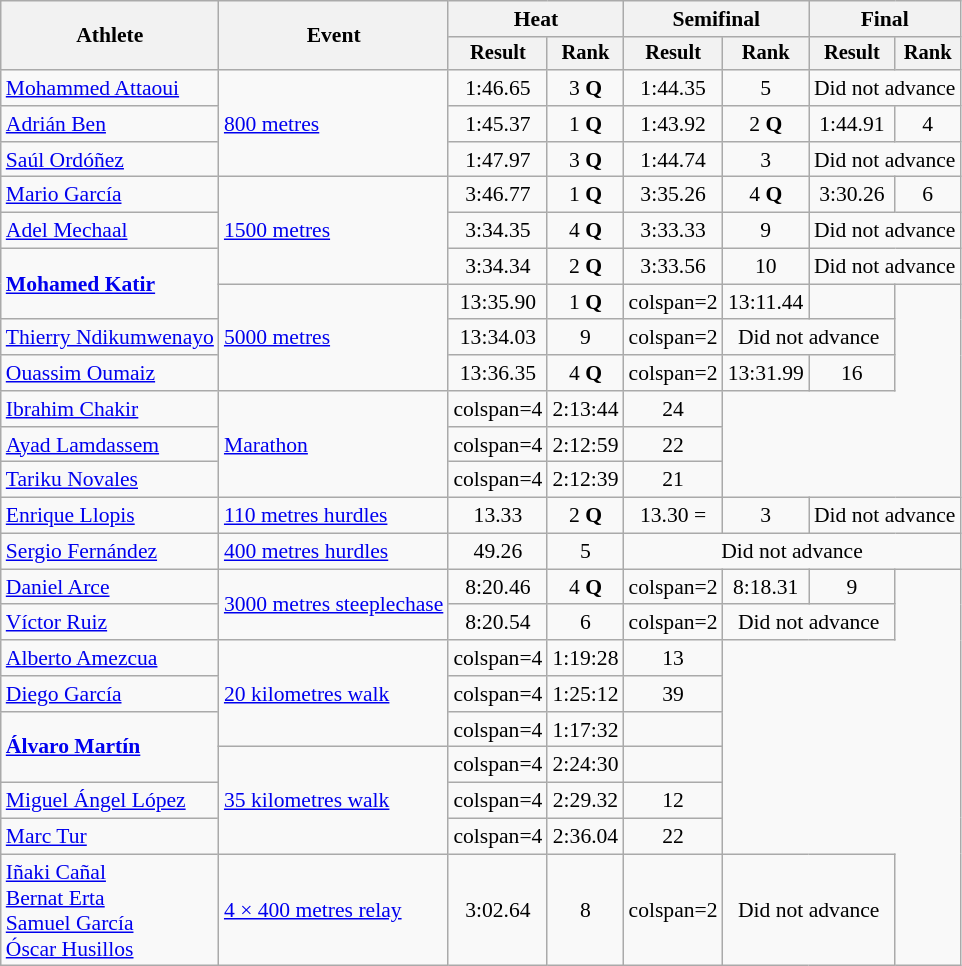<table class="wikitable" style="font-size:90%">
<tr>
<th rowspan="2">Athlete</th>
<th rowspan="2">Event</th>
<th colspan="2">Heat</th>
<th colspan="2">Semifinal</th>
<th colspan="2">Final</th>
</tr>
<tr style="font-size:95%">
<th>Result</th>
<th>Rank</th>
<th>Result</th>
<th>Rank</th>
<th>Result</th>
<th>Rank</th>
</tr>
<tr align=center>
<td align=left><a href='#'>Mohammed Attaoui</a></td>
<td align=left rowspan=3><a href='#'>800 metres</a></td>
<td>1:46.65</td>
<td>3 <strong>Q</strong></td>
<td>1:44.35 </td>
<td>5</td>
<td colspan=2>Did not advance</td>
</tr>
<tr align=center>
<td align=left><a href='#'>Adrián Ben</a></td>
<td>1:45.37</td>
<td>1 <strong>Q</strong></td>
<td>1:43.92 </td>
<td>2 <strong>Q</strong></td>
<td>1:44.91</td>
<td>4</td>
</tr>
<tr align=center>
<td align=left><a href='#'>Saúl Ordóñez</a></td>
<td>1:47.97</td>
<td>3 <strong>Q</strong></td>
<td>1:44.74</td>
<td>3</td>
<td colspan=2>Did not advance</td>
</tr>
<tr align=center>
<td align=left><a href='#'>Mario García</a></td>
<td align=left rowspan=3><a href='#'>1500 metres</a></td>
<td>3:46.77</td>
<td>1 <strong>Q</strong></td>
<td>3:35.26</td>
<td>4 <strong>Q</strong></td>
<td>3:30.26</td>
<td>6</td>
</tr>
<tr align=center>
<td align=left><a href='#'>Adel Mechaal</a></td>
<td>3:34.35</td>
<td>4 <strong>Q</strong></td>
<td>3:33.33</td>
<td>9</td>
<td colspan=2>Did not advance</td>
</tr>
<tr align=center>
<td align=left rowspan=2><strong><a href='#'>Mohamed Katir</a></strong></td>
<td>3:34.34</td>
<td>2 <strong>Q</strong></td>
<td>3:33.56</td>
<td>10</td>
<td colspan=2>Did not advance</td>
</tr>
<tr align=center>
<td align=left rowspan=3><a href='#'>5000 metres</a></td>
<td>13:35.90</td>
<td>1 <strong>Q</strong></td>
<td>colspan=2</td>
<td>13:11.44</td>
<td></td>
</tr>
<tr align=center>
<td align=left><a href='#'>Thierry Ndikumwenayo</a></td>
<td>13:34.03</td>
<td>9</td>
<td>colspan=2</td>
<td colspan=2>Did not advance</td>
</tr>
<tr align=center>
<td align=left><a href='#'>Ouassim Oumaiz</a></td>
<td>13:36.35</td>
<td>4 <strong>Q</strong></td>
<td>colspan=2</td>
<td>13:31.99</td>
<td>16</td>
</tr>
<tr align=center>
<td align=left><a href='#'>Ibrahim Chakir</a></td>
<td align=left rowspan=3><a href='#'>Marathon</a></td>
<td>colspan=4</td>
<td>2:13:44</td>
<td>24</td>
</tr>
<tr align=center>
<td align=left><a href='#'>Ayad Lamdassem</a></td>
<td>colspan=4</td>
<td>2:12:59</td>
<td>22</td>
</tr>
<tr align=center>
<td align=left><a href='#'>Tariku Novales</a></td>
<td>colspan=4</td>
<td>2:12:39 </td>
<td>21</td>
</tr>
<tr align=center>
<td align=left><a href='#'>Enrique Llopis</a></td>
<td align=left><a href='#'>110 metres hurdles</a></td>
<td>13.33 </td>
<td>2 <strong>Q</strong></td>
<td>13.30 =</td>
<td>3</td>
<td colspan=2>Did not advance</td>
</tr>
<tr align=center>
<td align=left><a href='#'>Sergio Fernández</a></td>
<td align=left><a href='#'>400 metres hurdles</a></td>
<td>49.26</td>
<td>5</td>
<td colspan=4>Did not advance</td>
</tr>
<tr align=center>
<td align=left><a href='#'>Daniel Arce</a></td>
<td align=left rowspan=2><a href='#'>3000 metres steeplechase</a></td>
<td>8:20.46</td>
<td>4 <strong>Q</strong></td>
<td>colspan=2</td>
<td>8:18.31</td>
<td>9</td>
</tr>
<tr align=center>
<td align=left><a href='#'>Víctor Ruiz</a></td>
<td>8:20.54</td>
<td>6</td>
<td>colspan=2</td>
<td colspan=2>Did not advance</td>
</tr>
<tr align=center>
<td align=left><a href='#'>Alberto Amezcua</a></td>
<td align=left rowspan=3><a href='#'>20 kilometres walk</a></td>
<td>colspan=4</td>
<td>1:19:28 </td>
<td>13</td>
</tr>
<tr align=center>
<td align=left><a href='#'>Diego García</a></td>
<td>colspan=4</td>
<td>1:25:12</td>
<td>39</td>
</tr>
<tr align=center>
<td align=left rowspan=2><strong><a href='#'>Álvaro Martín</a></strong></td>
<td>colspan=4</td>
<td>1:17:32 <strong></strong></td>
<td></td>
</tr>
<tr align=center>
<td align=left rowspan=3><a href='#'>35 kilometres walk</a></td>
<td>colspan=4</td>
<td>2:24:30 <strong></strong></td>
<td></td>
</tr>
<tr align=center>
<td align=left><a href='#'>Miguel Ángel López</a></td>
<td>colspan=4</td>
<td>2:29.32</td>
<td>12</td>
</tr>
<tr align=center>
<td align=left><a href='#'>Marc Tur</a></td>
<td>colspan=4</td>
<td>2:36.04</td>
<td>22</td>
</tr>
<tr align=center>
<td align=left><a href='#'>Iñaki Cañal</a><br><a href='#'>Bernat Erta</a><br><a href='#'>Samuel García</a><br><a href='#'>Óscar Husillos</a></td>
<td align=left><a href='#'>4 × 400 metres relay</a></td>
<td>3:02.64 </td>
<td>8</td>
<td>colspan=2</td>
<td colspan=2>Did not advance</td>
</tr>
</table>
